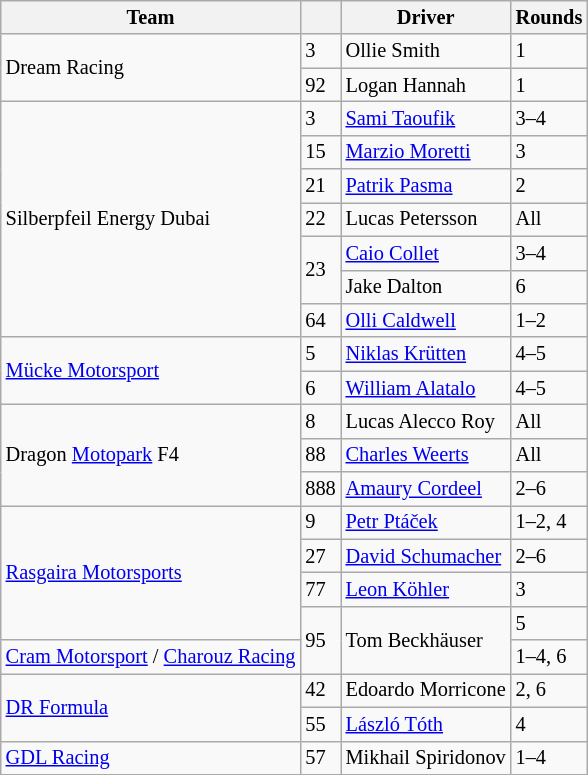<table class="wikitable" style="font-size: 85%;">
<tr>
<th>Team</th>
<th></th>
<th>Driver</th>
<th>Rounds</th>
</tr>
<tr>
<td rowspan=2> Dream Racing</td>
<td>3</td>
<td> Ollie Smith</td>
<td>1</td>
</tr>
<tr>
<td>92</td>
<td> Logan Hannah</td>
<td>1</td>
</tr>
<tr>
<td rowspan=7> Silberpfeil Energy Dubai</td>
<td>3</td>
<td> <a href='#'>Sami Taoufik</a></td>
<td>3–4</td>
</tr>
<tr>
<td>15</td>
<td> <a href='#'>Marzio Moretti</a></td>
<td>3</td>
</tr>
<tr>
<td>21</td>
<td> <a href='#'>Patrik Pasma</a></td>
<td>2</td>
</tr>
<tr>
<td>22</td>
<td> Lucas Petersson</td>
<td>All</td>
</tr>
<tr>
<td rowspan=2>23</td>
<td> <a href='#'>Caio Collet</a></td>
<td>3–4</td>
</tr>
<tr>
<td> Jake Dalton</td>
<td>6</td>
</tr>
<tr>
<td>64</td>
<td> <a href='#'>Olli Caldwell</a></td>
<td>1–2</td>
</tr>
<tr>
<td rowspan=2> <a href='#'>Mücke Motorsport</a></td>
<td>5</td>
<td> <a href='#'>Niklas Krütten</a></td>
<td>4–5</td>
</tr>
<tr>
<td>6</td>
<td> <a href='#'>William Alatalo</a></td>
<td>4–5</td>
</tr>
<tr>
<td rowspan=3> Dragon <a href='#'>Motopark</a> F4</td>
<td>8</td>
<td> Lucas Alecco Roy</td>
<td>All</td>
</tr>
<tr>
<td>88</td>
<td> <a href='#'>Charles Weerts</a></td>
<td>All</td>
</tr>
<tr>
<td>888</td>
<td> <a href='#'>Amaury Cordeel</a></td>
<td>2–6</td>
</tr>
<tr>
<td rowspan=4> <a href='#'>Rasgaira Motorsports</a></td>
<td>9</td>
<td> <a href='#'>Petr Ptáček</a></td>
<td>1–2, 4</td>
</tr>
<tr>
<td>27</td>
<td> <a href='#'>David Schumacher</a></td>
<td>2–6</td>
</tr>
<tr>
<td>77</td>
<td> <a href='#'>Leon Köhler</a></td>
<td>3</td>
</tr>
<tr>
<td rowspan=2>95</td>
<td rowspan=2> Tom Beckhäuser</td>
<td>5</td>
</tr>
<tr>
<td> <a href='#'>Cram Motorsport</a> / <a href='#'>Charouz Racing</a></td>
<td>1–4, 6</td>
</tr>
<tr>
<td rowspan=2> <a href='#'>DR Formula</a></td>
<td>42</td>
<td> Edoardo Morricone</td>
<td>2, 6</td>
</tr>
<tr>
<td>55</td>
<td> <a href='#'>László Tóth</a></td>
<td>4</td>
</tr>
<tr>
<td> <a href='#'>GDL Racing</a></td>
<td>57</td>
<td> Mikhail Spiridonov</td>
<td>1–4</td>
</tr>
</table>
